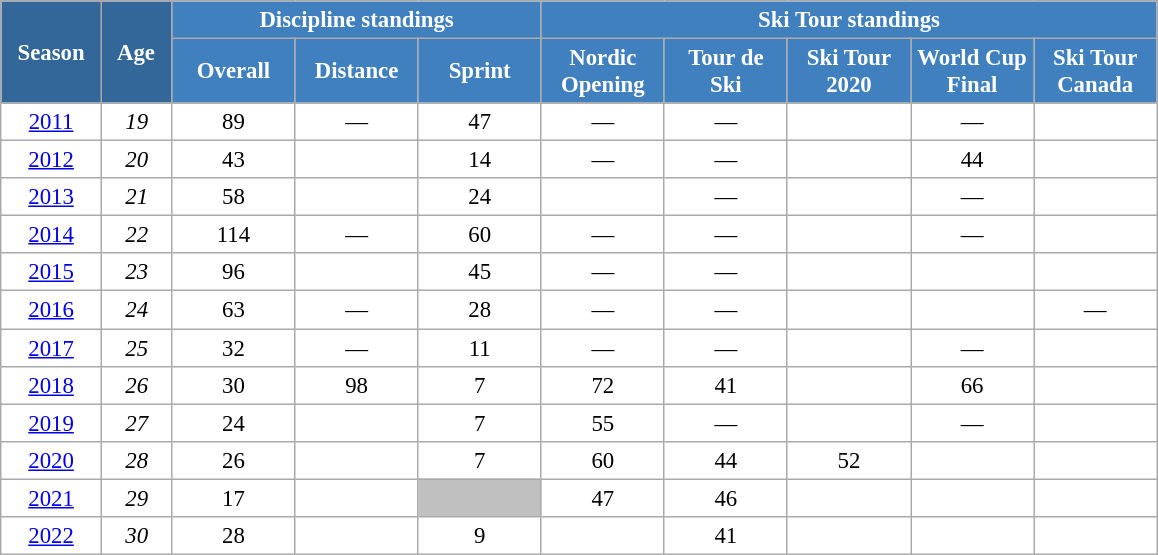<table class="wikitable" style="font-size:95%; text-align:center; border:grey solid 1px; border-collapse:collapse; background:#ffffff;">
<tr>
<th style="background-color:#369; color:white; width:60px;" rowspan="2"> Season </th>
<th style="background-color:#369; color:white; width:40px;" rowspan="2"> Age </th>
<th style="background-color:#4180be; color:white;" colspan="3">Discipline standings</th>
<th style="background-color:#4180be; color:white;" colspan="5">Ski Tour standings</th>
</tr>
<tr>
<th style="background-color:#4180be; color:white; width:75px;">Overall</th>
<th style="background-color:#4180be; color:white; width:75px;">Distance</th>
<th style="background-color:#4180be; color:white; width:75px;">Sprint</th>
<th style="background-color:#4180be; color:white; width:75px;">Nordic<br>Opening</th>
<th style="background-color:#4180be; color:white; width:75px;">Tour de<br>Ski</th>
<th style="background-color:#4180be; color:white; width:75px;">Ski Tour<br>2020</th>
<th style="background-color:#4180be; color:white; width:75px;">World Cup<br>Final</th>
<th style="background-color:#4180be; color:white; width:75px;">Ski Tour<br>Canada</th>
</tr>
<tr>
<td><a href='#'>2011</a></td>
<td><em>19</em></td>
<td>89</td>
<td>—</td>
<td>47</td>
<td>—</td>
<td>—</td>
<td></td>
<td>—</td>
<td></td>
</tr>
<tr>
<td><a href='#'>2012</a></td>
<td><em>20</em></td>
<td>43</td>
<td></td>
<td>14</td>
<td>—</td>
<td>—</td>
<td></td>
<td>44</td>
<td></td>
</tr>
<tr>
<td><a href='#'>2013</a></td>
<td><em>21</em></td>
<td>58</td>
<td></td>
<td>24</td>
<td></td>
<td>—</td>
<td></td>
<td>—</td>
<td></td>
</tr>
<tr>
<td><a href='#'>2014</a></td>
<td><em>22</em></td>
<td>114</td>
<td>—</td>
<td>60</td>
<td>—</td>
<td>—</td>
<td></td>
<td>—</td>
<td></td>
</tr>
<tr>
<td><a href='#'>2015</a></td>
<td><em>23</em></td>
<td>96</td>
<td></td>
<td>45</td>
<td>—</td>
<td>—</td>
<td></td>
<td></td>
<td></td>
</tr>
<tr>
<td><a href='#'>2016</a></td>
<td><em>24</em></td>
<td>63</td>
<td>—</td>
<td>28</td>
<td>—</td>
<td>—</td>
<td></td>
<td></td>
<td>—</td>
</tr>
<tr>
<td><a href='#'>2017</a></td>
<td><em>25</em></td>
<td>32</td>
<td>—</td>
<td>11</td>
<td>—</td>
<td>—</td>
<td></td>
<td>—</td>
<td></td>
</tr>
<tr>
<td><a href='#'>2018</a></td>
<td><em>26</em></td>
<td>30</td>
<td>98</td>
<td>7</td>
<td>72</td>
<td>41</td>
<td></td>
<td>66</td>
<td></td>
</tr>
<tr>
<td><a href='#'>2019</a></td>
<td><em>27</em></td>
<td>24</td>
<td></td>
<td>7</td>
<td>55</td>
<td>—</td>
<td></td>
<td>—</td>
<td></td>
</tr>
<tr>
<td><a href='#'>2020</a></td>
<td><em>28</em></td>
<td>26</td>
<td></td>
<td>7</td>
<td>60</td>
<td>44</td>
<td>52</td>
<td></td>
<td></td>
</tr>
<tr>
<td><a href='#'>2021</a></td>
<td><em>29</em></td>
<td>17</td>
<td></td>
<td style="background:silver;"></td>
<td>47</td>
<td>46</td>
<td></td>
<td></td>
<td></td>
</tr>
<tr>
<td><a href='#'>2022</a></td>
<td><em>30</em></td>
<td>28</td>
<td></td>
<td>9</td>
<td></td>
<td>41</td>
<td></td>
<td></td>
<td></td>
</tr>
</table>
